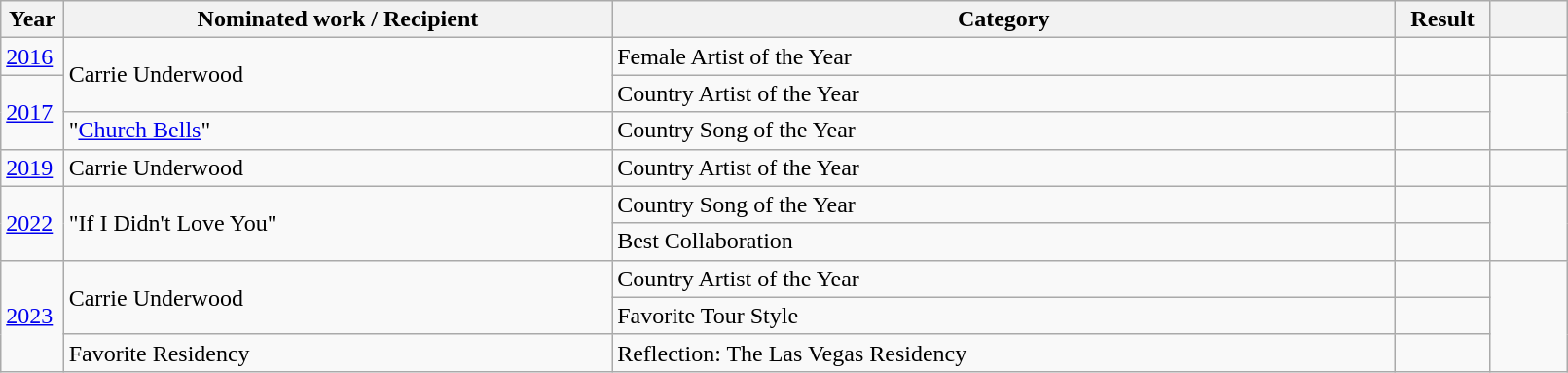<table class="wikitable plainrowheaders" style="width:85%;">
<tr>
<th scope="col" style="width:4%;">Year</th>
<th scope="col" style="width:35%;">Nominated work / Recipient</th>
<th scope="col" style="width:50%;">Category</th>
<th scope="col" style="width:6%;">Result</th>
<th scope="col" style="width:6%;"></th>
</tr>
<tr>
<td><a href='#'>2016</a></td>
<td rowspan="2">Carrie Underwood</td>
<td>Female Artist of the Year</td>
<td></td>
<td></td>
</tr>
<tr>
<td rowspan="2"><a href='#'>2017</a></td>
<td>Country Artist of the Year</td>
<td></td>
<td rowspan="2"></td>
</tr>
<tr>
<td>"<a href='#'>Church Bells</a>"</td>
<td>Country Song of the Year</td>
<td></td>
</tr>
<tr>
<td><a href='#'>2019</a></td>
<td>Carrie Underwood</td>
<td>Country Artist of the Year</td>
<td></td>
<td></td>
</tr>
<tr>
<td rowspan="2"><a href='#'>2022</a></td>
<td rowspan="2">"If I Didn't Love You" </td>
<td>Country Song of the Year</td>
<td></td>
<td rowspan="2"></td>
</tr>
<tr>
<td>Best Collaboration</td>
<td></td>
</tr>
<tr>
<td rowspan="3"><a href='#'>2023</a></td>
<td rowspan="2">Carrie Underwood</td>
<td>Country Artist of the Year</td>
<td></td>
<td rowspan="3"></td>
</tr>
<tr>
<td>Favorite Tour Style</td>
<td></td>
</tr>
<tr>
<td>Favorite Residency</td>
<td>Reflection: The Las Vegas Residency</td>
<td></td>
</tr>
</table>
